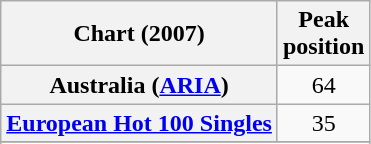<table class="wikitable sortable plainrowheaders">
<tr>
<th scope="col">Chart (2007)</th>
<th scope="col">Peak<br>position</th>
</tr>
<tr>
<th scope="row">Australia (<a href='#'>ARIA</a>)</th>
<td style="text-align:center;">64</td>
</tr>
<tr>
<th scope="row"><a href='#'>European Hot 100 Singles</a></th>
<td style="text-align:center;">35</td>
</tr>
<tr>
</tr>
<tr>
</tr>
<tr>
</tr>
<tr>
</tr>
</table>
